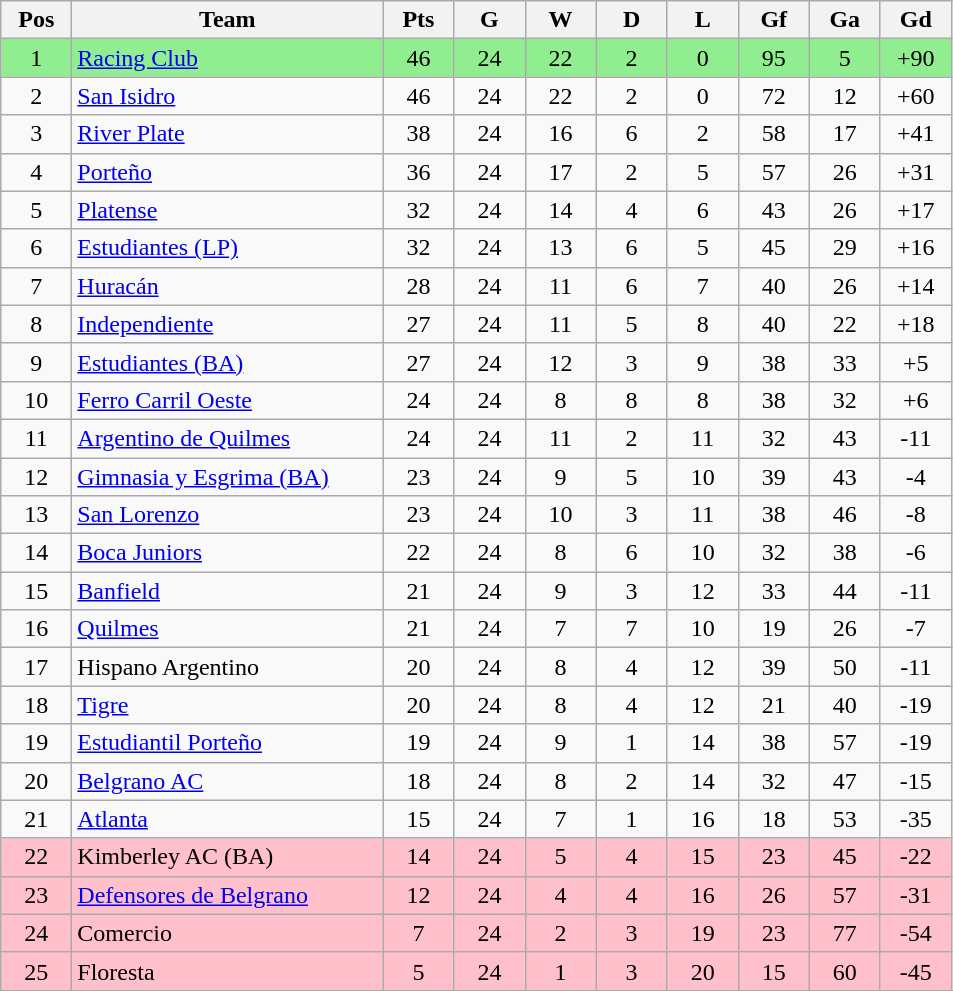<table class="wikitable" style="text-align:center">
<tr>
<th width=40px>Pos</th>
<th width=200px>Team</th>
<th width=40px>Pts</th>
<th width=40px>G</th>
<th width=40px>W</th>
<th width=40px>D</th>
<th width=40px>L</th>
<th width=40px>Gf</th>
<th width=40px>Ga</th>
<th width=40px>Gd</th>
</tr>
<tr bgcolor="lightgreen">
<td>1</td>
<td align=left><a href='#'>Racing Club</a></td>
<td>46</td>
<td>24</td>
<td>22</td>
<td>2</td>
<td>0</td>
<td>95</td>
<td>5</td>
<td>+90</td>
</tr>
<tr>
<td>2</td>
<td align=left><a href='#'>San Isidro</a></td>
<td>46</td>
<td>24</td>
<td>22</td>
<td>2</td>
<td>0</td>
<td>72</td>
<td>12</td>
<td>+60</td>
</tr>
<tr>
<td>3</td>
<td align=left><a href='#'>River Plate</a></td>
<td>38</td>
<td>24</td>
<td>16</td>
<td>6</td>
<td>2</td>
<td>58</td>
<td>17</td>
<td>+41</td>
</tr>
<tr>
<td>4</td>
<td align=left><a href='#'>Porteño</a></td>
<td>36</td>
<td>24</td>
<td>17</td>
<td>2</td>
<td>5</td>
<td>57</td>
<td>26</td>
<td>+31</td>
</tr>
<tr>
<td>5</td>
<td align=left><a href='#'>Platense</a></td>
<td>32</td>
<td>24</td>
<td>14</td>
<td>4</td>
<td>6</td>
<td>43</td>
<td>26</td>
<td>+17</td>
</tr>
<tr>
<td>6</td>
<td align=left><a href='#'>Estudiantes (LP)</a></td>
<td>32</td>
<td>24</td>
<td>13</td>
<td>6</td>
<td>5</td>
<td>45</td>
<td>29</td>
<td>+16</td>
</tr>
<tr>
<td>7</td>
<td align=left><a href='#'>Huracán</a></td>
<td>28</td>
<td>24</td>
<td>11</td>
<td>6</td>
<td>7</td>
<td>40</td>
<td>26</td>
<td>+14</td>
</tr>
<tr>
<td>8</td>
<td align=left><a href='#'>Independiente</a></td>
<td>27</td>
<td>24</td>
<td>11</td>
<td>5</td>
<td>8</td>
<td>40</td>
<td>22</td>
<td>+18</td>
</tr>
<tr>
<td>9</td>
<td align=left><a href='#'>Estudiantes (BA)</a></td>
<td>27</td>
<td>24</td>
<td>12</td>
<td>3</td>
<td>9</td>
<td>38</td>
<td>33</td>
<td>+5</td>
</tr>
<tr>
<td>10</td>
<td align=left><a href='#'>Ferro Carril Oeste</a></td>
<td>24</td>
<td>24</td>
<td>8</td>
<td>8</td>
<td>8</td>
<td>38</td>
<td>32</td>
<td>+6</td>
</tr>
<tr>
<td>11</td>
<td align=left><a href='#'>Argentino de Quilmes</a></td>
<td>24</td>
<td>24</td>
<td>11</td>
<td>2</td>
<td>11</td>
<td>32</td>
<td>43</td>
<td>-11</td>
</tr>
<tr>
<td>12</td>
<td align=left><a href='#'>Gimnasia y Esgrima (BA)</a></td>
<td>23</td>
<td>24</td>
<td>9</td>
<td>5</td>
<td>10</td>
<td>39</td>
<td>43</td>
<td>-4</td>
</tr>
<tr>
<td>13</td>
<td align=left><a href='#'>San Lorenzo</a></td>
<td>23</td>
<td>24</td>
<td>10</td>
<td>3</td>
<td>11</td>
<td>38</td>
<td>46</td>
<td>-8</td>
</tr>
<tr>
<td>14</td>
<td align=left><a href='#'>Boca Juniors</a></td>
<td>22</td>
<td>24</td>
<td>8</td>
<td>6</td>
<td>10</td>
<td>32</td>
<td>38</td>
<td>-6</td>
</tr>
<tr>
<td>15</td>
<td align=left><a href='#'>Banfield</a></td>
<td>21</td>
<td>24</td>
<td>9</td>
<td>3</td>
<td>12</td>
<td>33</td>
<td>44</td>
<td>-11</td>
</tr>
<tr>
<td>16</td>
<td align=left><a href='#'>Quilmes</a></td>
<td>21</td>
<td>24</td>
<td>7</td>
<td>7</td>
<td>10</td>
<td>19</td>
<td>26</td>
<td>-7</td>
</tr>
<tr>
<td>17</td>
<td align=left>Hispano Argentino</td>
<td>20</td>
<td>24</td>
<td>8</td>
<td>4</td>
<td>12</td>
<td>39</td>
<td>50</td>
<td>-11</td>
</tr>
<tr>
<td>18</td>
<td align=left><a href='#'>Tigre</a></td>
<td>20</td>
<td>24</td>
<td>8</td>
<td>4</td>
<td>12</td>
<td>21</td>
<td>40</td>
<td>-19</td>
</tr>
<tr>
<td>19</td>
<td align=left><a href='#'>Estudiantil Porteño</a></td>
<td>19</td>
<td>24</td>
<td>9</td>
<td>1</td>
<td>14</td>
<td>38</td>
<td>57</td>
<td>-19</td>
</tr>
<tr>
<td>20</td>
<td align=left><a href='#'>Belgrano AC</a></td>
<td>18</td>
<td>24</td>
<td>8</td>
<td>2</td>
<td>14</td>
<td>32</td>
<td>47</td>
<td>-15</td>
</tr>
<tr>
<td>21</td>
<td align=left><a href='#'>Atlanta</a></td>
<td>15</td>
<td>24</td>
<td>7</td>
<td>1</td>
<td>16</td>
<td>18</td>
<td>53</td>
<td>-35</td>
</tr>
<tr bgcolor="pink">
<td>22</td>
<td align=left>Kimberley AC (BA)</td>
<td>14</td>
<td>24</td>
<td>5</td>
<td>4</td>
<td>15</td>
<td>23</td>
<td>45</td>
<td>-22</td>
</tr>
<tr bgcolor="pink">
<td>23</td>
<td align=left><a href='#'>Defensores de Belgrano</a></td>
<td>12</td>
<td>24</td>
<td>4</td>
<td>4</td>
<td>16</td>
<td>26</td>
<td>57</td>
<td>-31</td>
</tr>
<tr bgcolor="pink">
<td>24</td>
<td align=left>Comercio</td>
<td>7</td>
<td>24</td>
<td>2</td>
<td>3</td>
<td>19</td>
<td>23</td>
<td>77</td>
<td>-54</td>
</tr>
<tr bgcolor="pink">
<td>25</td>
<td align=left>Floresta</td>
<td>5</td>
<td>24</td>
<td>1</td>
<td>3</td>
<td>20</td>
<td>15</td>
<td>60</td>
<td>-45</td>
</tr>
<tr align=center>
</tr>
</table>
